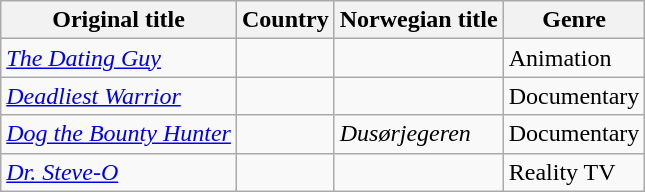<table class="wikitable">
<tr>
<th>Original title</th>
<th>Country</th>
<th>Norwegian title</th>
<th>Genre</th>
</tr>
<tr>
<td><em><a href='#'>The Dating Guy</a></em></td>
<td></td>
<td></td>
<td>Animation</td>
</tr>
<tr>
<td><em><a href='#'>Deadliest Warrior</a></em></td>
<td></td>
<td></td>
<td>Documentary</td>
</tr>
<tr>
<td><em><a href='#'>Dog the Bounty Hunter</a> </em></td>
<td></td>
<td><em>Dusørjegeren </em></td>
<td>Documentary</td>
</tr>
<tr>
<td><em><a href='#'>Dr. Steve-O</a></em></td>
<td></td>
<td></td>
<td>Reality TV</td>
</tr>
</table>
